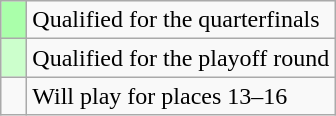<table class="wikitable">
<tr>
<td width=10px bgcolor=aaffaa></td>
<td>Qualified for the quarterfinals</td>
</tr>
<tr>
<td width=10px bgcolor=ccffcc></td>
<td>Qualified for the playoff round</td>
</tr>
<tr>
<td width=10px></td>
<td>Will play for places 13–16</td>
</tr>
</table>
